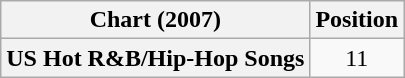<table class="wikitable plainrowheaders">
<tr>
<th scope="col">Chart (2007)</th>
<th scope="col">Position</th>
</tr>
<tr>
<th scope="row">US Hot R&B/Hip-Hop Songs</th>
<td style="text-align:center;">11</td>
</tr>
</table>
